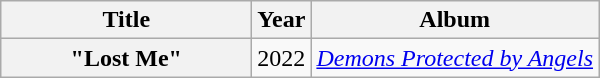<table class="wikitable plainrowheaders" style="text-align:center;">
<tr>
<th scope="col" style="width:10em;">Title</th>
<th scope="col">Year</th>
<th scope="col">Album</th>
</tr>
<tr>
<th scope="row">"Lost Me"<br></th>
<td>2022</td>
<td><em><a href='#'>Demons Protected by Angels</a></em></td>
</tr>
</table>
